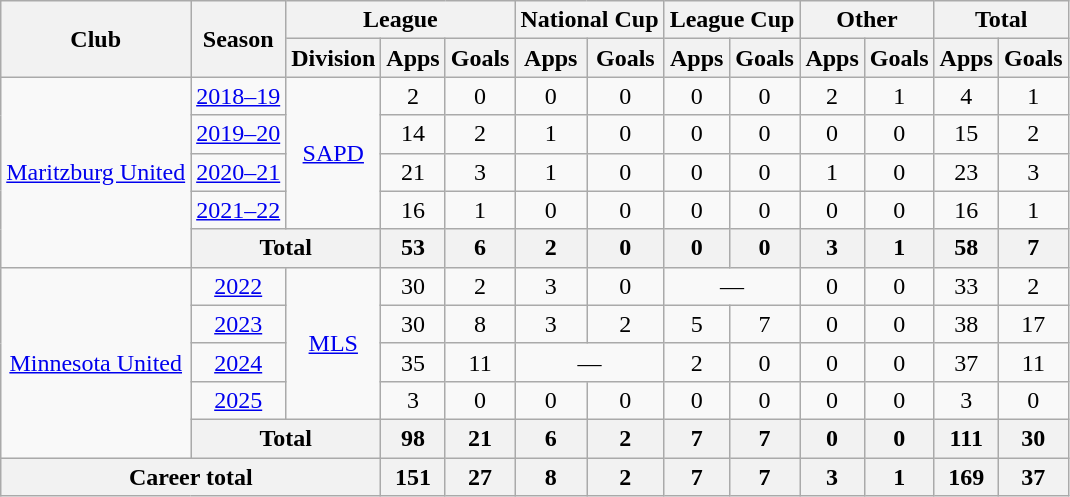<table class="wikitable" style="text-align: center">
<tr>
<th rowspan="2">Club</th>
<th rowspan="2">Season</th>
<th colspan="3">League</th>
<th colspan="2">National Cup</th>
<th colspan="2">League Cup</th>
<th colspan="2">Other</th>
<th colspan="2">Total</th>
</tr>
<tr>
<th>Division</th>
<th>Apps</th>
<th>Goals</th>
<th>Apps</th>
<th>Goals</th>
<th>Apps</th>
<th>Goals</th>
<th>Apps</th>
<th>Goals</th>
<th>Apps</th>
<th>Goals</th>
</tr>
<tr>
<td rowspan="5"><a href='#'>Maritzburg United</a></td>
<td><a href='#'>2018–19</a></td>
<td rowspan="4"><a href='#'>SAPD</a></td>
<td>2</td>
<td>0</td>
<td>0</td>
<td>0</td>
<td>0</td>
<td>0</td>
<td>2</td>
<td>1</td>
<td>4</td>
<td>1</td>
</tr>
<tr>
<td><a href='#'>2019–20</a></td>
<td>14</td>
<td>2</td>
<td>1</td>
<td>0</td>
<td>0</td>
<td>0</td>
<td>0</td>
<td>0</td>
<td>15</td>
<td>2</td>
</tr>
<tr>
<td><a href='#'>2020–21</a></td>
<td>21</td>
<td>3</td>
<td>1</td>
<td>0</td>
<td>0</td>
<td>0</td>
<td>1</td>
<td>0</td>
<td>23</td>
<td>3</td>
</tr>
<tr>
<td><a href='#'>2021–22</a></td>
<td>16</td>
<td>1</td>
<td>0</td>
<td>0</td>
<td>0</td>
<td>0</td>
<td>0</td>
<td>0</td>
<td>16</td>
<td>1</td>
</tr>
<tr>
<th colspan="2">Total</th>
<th>53</th>
<th>6</th>
<th>2</th>
<th>0</th>
<th>0</th>
<th>0</th>
<th>3</th>
<th>1</th>
<th>58</th>
<th>7</th>
</tr>
<tr>
<td rowspan="5"><a href='#'>Minnesota United</a></td>
<td><a href='#'>2022</a></td>
<td rowspan="4"><a href='#'>MLS</a></td>
<td>30</td>
<td>2</td>
<td>3</td>
<td>0</td>
<td colspan="2">—</td>
<td>0</td>
<td>0</td>
<td>33</td>
<td>2</td>
</tr>
<tr>
<td><a href='#'>2023</a></td>
<td>30</td>
<td>8</td>
<td>3</td>
<td>2</td>
<td>5</td>
<td>7</td>
<td>0</td>
<td>0</td>
<td>38</td>
<td>17</td>
</tr>
<tr>
<td><a href='#'>2024</a></td>
<td>35</td>
<td>11</td>
<td colspan="2">—</td>
<td>2</td>
<td>0</td>
<td>0</td>
<td>0</td>
<td>37</td>
<td>11</td>
</tr>
<tr>
<td><a href='#'>2025</a></td>
<td>3</td>
<td>0</td>
<td>0</td>
<td>0</td>
<td>0</td>
<td>0</td>
<td>0</td>
<td>0</td>
<td>3</td>
<td>0</td>
</tr>
<tr>
<th colspan="2">Total</th>
<th>98</th>
<th>21</th>
<th>6</th>
<th>2</th>
<th>7</th>
<th>7</th>
<th>0</th>
<th>0</th>
<th>111</th>
<th>30</th>
</tr>
<tr>
<th colspan="3">Career total</th>
<th>151</th>
<th>27</th>
<th>8</th>
<th>2</th>
<th>7</th>
<th>7</th>
<th>3</th>
<th>1</th>
<th>169</th>
<th>37</th>
</tr>
</table>
